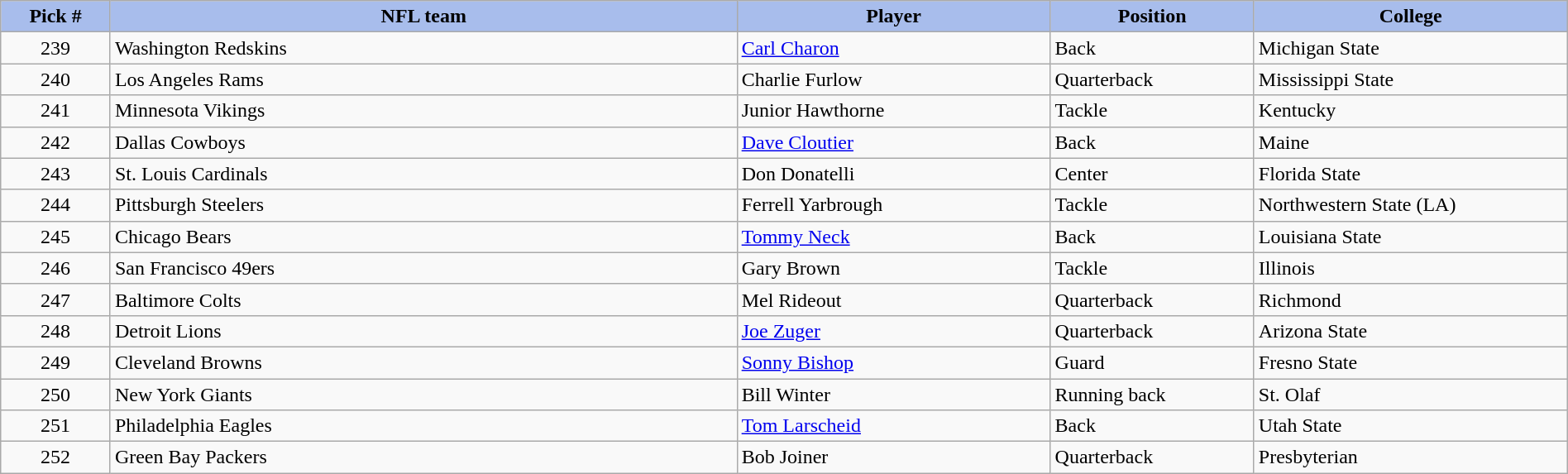<table class="wikitable sortable sortable" style="width: 100%">
<tr>
<th style="background:#a8bdec; width:7%;">Pick #</th>
<th style="width:40%; background:#a8bdec;">NFL team</th>
<th style="width:20%; background:#a8bdec;">Player</th>
<th style="width:13%; background:#a8bdec;">Position</th>
<th style="background:#A8BDEC;">College</th>
</tr>
<tr>
<td align=center>239</td>
<td>Washington Redskins</td>
<td><a href='#'>Carl Charon</a></td>
<td>Back</td>
<td>Michigan State</td>
</tr>
<tr>
<td align=center>240</td>
<td>Los Angeles Rams</td>
<td>Charlie Furlow</td>
<td>Quarterback</td>
<td>Mississippi State</td>
</tr>
<tr>
<td align=center>241</td>
<td>Minnesota Vikings</td>
<td>Junior Hawthorne</td>
<td>Tackle</td>
<td>Kentucky</td>
</tr>
<tr>
<td align=center>242</td>
<td>Dallas Cowboys</td>
<td><a href='#'>Dave Cloutier</a></td>
<td>Back</td>
<td>Maine</td>
</tr>
<tr>
<td align=center>243</td>
<td>St. Louis Cardinals</td>
<td>Don Donatelli</td>
<td>Center</td>
<td>Florida State</td>
</tr>
<tr>
<td align=center>244</td>
<td>Pittsburgh Steelers</td>
<td>Ferrell Yarbrough</td>
<td>Tackle</td>
<td>Northwestern State (LA)</td>
</tr>
<tr>
<td align=center>245</td>
<td>Chicago Bears</td>
<td><a href='#'>Tommy Neck</a></td>
<td>Back</td>
<td>Louisiana State</td>
</tr>
<tr>
<td align=center>246</td>
<td>San Francisco 49ers</td>
<td>Gary Brown</td>
<td>Tackle</td>
<td>Illinois</td>
</tr>
<tr>
<td align=center>247</td>
<td>Baltimore Colts</td>
<td>Mel Rideout</td>
<td>Quarterback</td>
<td>Richmond</td>
</tr>
<tr>
<td align=center>248</td>
<td>Detroit Lions</td>
<td><a href='#'>Joe Zuger</a></td>
<td>Quarterback</td>
<td>Arizona State</td>
</tr>
<tr>
<td align=center>249</td>
<td>Cleveland Browns</td>
<td><a href='#'>Sonny Bishop</a></td>
<td>Guard</td>
<td>Fresno State</td>
</tr>
<tr>
<td align=center>250</td>
<td>New York Giants</td>
<td>Bill Winter</td>
<td>Running back</td>
<td>St. Olaf</td>
</tr>
<tr>
<td align=center>251</td>
<td>Philadelphia Eagles</td>
<td><a href='#'>Tom Larscheid</a></td>
<td>Back</td>
<td>Utah State</td>
</tr>
<tr>
<td align=center>252</td>
<td>Green Bay Packers</td>
<td>Bob Joiner</td>
<td>Quarterback</td>
<td>Presbyterian</td>
</tr>
</table>
